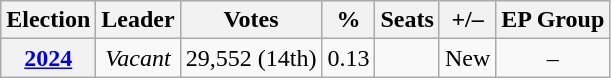<table class="wikitable" style="text-align:center">
<tr>
<th>Election</th>
<th>Leader</th>
<th>Votes</th>
<th>%</th>
<th>Seats</th>
<th>+/–</th>
<th>EP Group</th>
</tr>
<tr>
<th><a href='#'>2024</a></th>
<td><em>Vacant</em></td>
<td>29,552 (14th)</td>
<td>0.13</td>
<td></td>
<td>New</td>
<td>–</td>
</tr>
</table>
